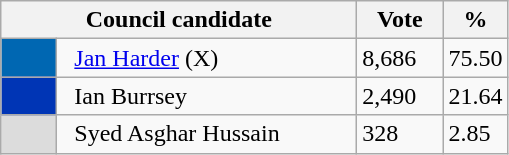<table class="wikitable">
<tr>
<th width="230px" colspan="2">Council candidate</th>
<th width="50px">Vote</th>
<th width="30px">%</th>
</tr>
<tr>
<td bgcolor=#0067B2 width="30px"> </td>
<td>  <a href='#'>Jan Harder</a> (X)</td>
<td>8,686</td>
<td>75.50</td>
</tr>
<tr>
<td bgcolor=#0035B5 width="30px"> </td>
<td>  Ian Burrsey</td>
<td>2,490</td>
<td>21.64</td>
</tr>
<tr>
<td bgcolor=#DCDCDC width="30px"> </td>
<td>  Syed Asghar Hussain</td>
<td>328</td>
<td>2.85</td>
</tr>
</table>
